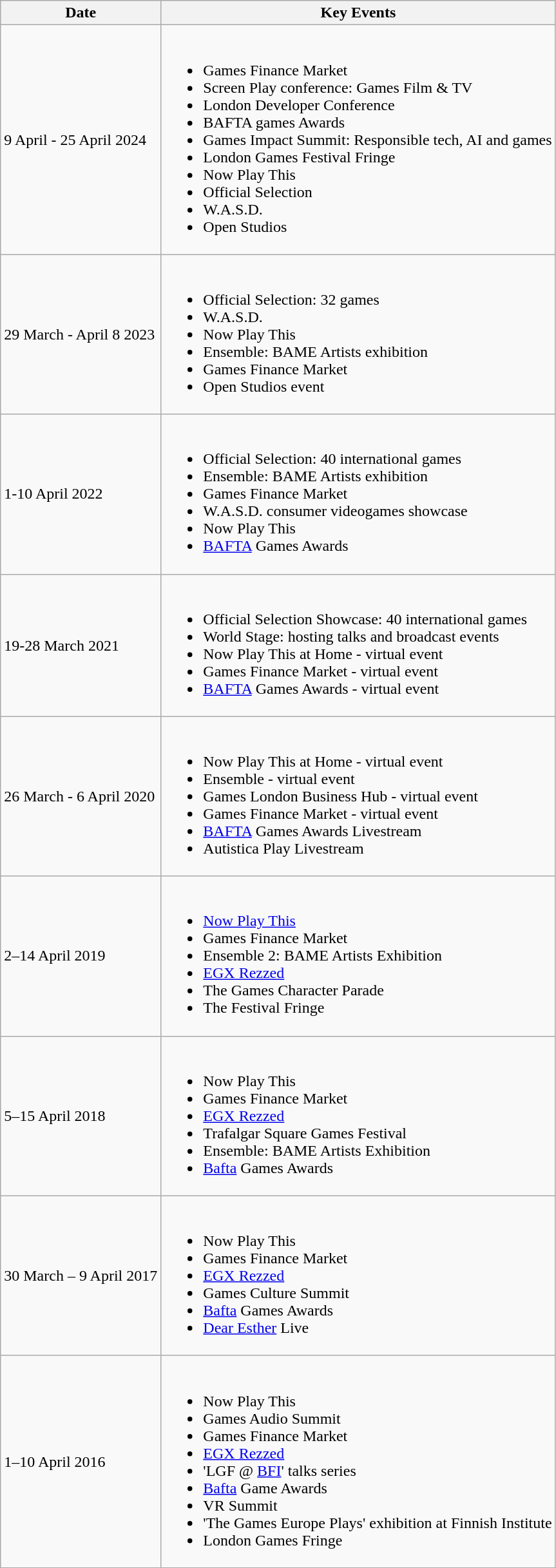<table class="wikitable">
<tr>
<th>Date</th>
<th>Key Events</th>
</tr>
<tr>
<td>9 April - 25 April 2024</td>
<td><br><ul><li>Games Finance Market</li><li>Screen Play conference: Games Film & TV</li><li>London Developer Conference</li><li>BAFTA games Awards</li><li>Games Impact Summit: Responsible tech, AI and games</li><li>London Games Festival Fringe</li><li>Now Play This</li><li>Official Selection</li><li>W.A.S.D.</li><li>Open Studios</li></ul></td>
</tr>
<tr>
<td>29 March - April 8 2023</td>
<td><br><ul><li>Official Selection: 32 games</li><li>W.A.S.D.</li><li>Now Play This</li><li>Ensemble: BAME Artists exhibition</li><li>Games Finance Market</li><li>Open Studios event</li></ul></td>
</tr>
<tr>
<td>1-10 April 2022</td>
<td><br><ul><li>Official Selection: 40 international games</li><li>Ensemble: BAME Artists exhibition</li><li>Games Finance Market</li><li>W.A.S.D. consumer videogames showcase</li><li>Now Play This</li><li><a href='#'>BAFTA</a> Games Awards</li></ul></td>
</tr>
<tr>
<td>19-28 March 2021</td>
<td><br><ul><li>Official Selection Showcase: 40 international games</li><li>World Stage: hosting talks and broadcast events</li><li>Now Play This at Home - virtual event</li><li>Games Finance Market - virtual event</li><li><a href='#'>BAFTA</a> Games Awards - virtual event</li></ul></td>
</tr>
<tr>
<td>26 March - 6 April 2020</td>
<td><br><ul><li>Now Play This at Home - virtual event</li><li>Ensemble - virtual event</li><li>Games London Business Hub - virtual event</li><li>Games Finance Market - virtual event</li><li><a href='#'>BAFTA</a> Games Awards Livestream</li><li>Autistica Play Livestream</li></ul></td>
</tr>
<tr>
<td>2–14 April 2019 </td>
<td><br><ul><li><a href='#'>Now Play This</a></li><li>Games Finance Market</li><li>Ensemble 2: BAME Artists Exhibition</li><li><a href='#'>EGX Rezzed</a></li><li>The Games Character Parade</li><li>The Festival Fringe</li></ul></td>
</tr>
<tr>
<td>5–15 April 2018 </td>
<td><br><ul><li>Now Play This</li><li>Games Finance Market</li><li><a href='#'>EGX Rezzed</a></li><li>Trafalgar Square Games Festival</li><li>Ensemble: BAME Artists Exhibition</li><li><a href='#'>Bafta</a> Games Awards</li></ul></td>
</tr>
<tr>
<td>30 March – 9 April 2017 </td>
<td><br><ul><li>Now Play This</li><li>Games Finance Market</li><li><a href='#'>EGX Rezzed</a></li><li>Games Culture Summit</li><li><a href='#'>Bafta</a> Games Awards</li><li><a href='#'>Dear Esther</a> Live</li></ul></td>
</tr>
<tr>
<td>1–10 April 2016 </td>
<td><br><ul><li>Now Play This</li><li>Games Audio Summit</li><li>Games Finance Market</li><li><a href='#'>EGX Rezzed</a></li><li>'LGF @ <a href='#'>BFI</a>' talks series</li><li><a href='#'>Bafta</a> Game Awards</li><li>VR Summit</li><li>'The Games Europe Plays' exhibition at Finnish Institute</li><li>London Games Fringe</li></ul></td>
</tr>
</table>
